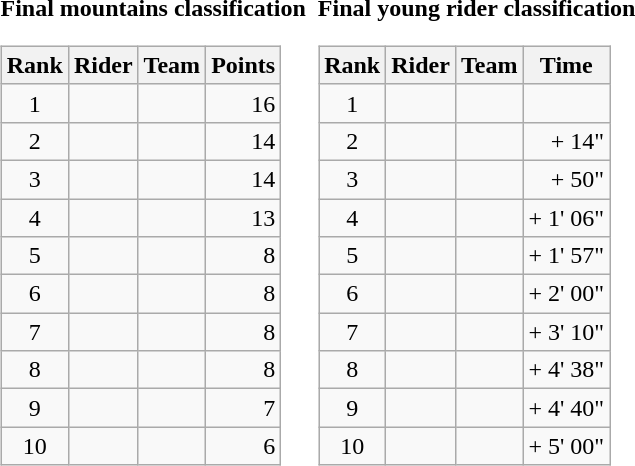<table>
<tr>
<td><strong>Final mountains classification</strong><br><table class="wikitable">
<tr>
<th scope="col">Rank</th>
<th scope="col">Rider</th>
<th scope="col">Team</th>
<th scope="col">Points</th>
</tr>
<tr>
<td style="text-align:center;">1</td>
<td> </td>
<td></td>
<td style="text-align:right;">16</td>
</tr>
<tr>
<td style="text-align:center;">2</td>
<td></td>
<td></td>
<td style="text-align:right;">14</td>
</tr>
<tr>
<td style="text-align:center;">3</td>
<td></td>
<td></td>
<td style="text-align:right;">14</td>
</tr>
<tr>
<td style="text-align:center;">4</td>
<td></td>
<td></td>
<td style="text-align:right;">13</td>
</tr>
<tr>
<td style="text-align:center;">5</td>
<td></td>
<td></td>
<td style="text-align:right;">8</td>
</tr>
<tr>
<td style="text-align:center;">6</td>
<td></td>
<td></td>
<td style="text-align:right;">8</td>
</tr>
<tr>
<td style="text-align:center;">7</td>
<td></td>
<td></td>
<td style="text-align:right;">8</td>
</tr>
<tr>
<td style="text-align:center;">8</td>
<td></td>
<td></td>
<td style="text-align:right;">8</td>
</tr>
<tr>
<td style="text-align:center;">9</td>
<td></td>
<td></td>
<td style="text-align:right;">7</td>
</tr>
<tr>
<td style="text-align:center;">10</td>
<td></td>
<td></td>
<td style="text-align:right;">6</td>
</tr>
</table>
</td>
<td></td>
<td><strong>Final young rider classification</strong><br><table class="wikitable">
<tr>
<th scope="col">Rank</th>
<th scope="col">Rider</th>
<th scope="col">Team</th>
<th scope="col">Time</th>
</tr>
<tr>
<td style="text-align:center;">1</td>
<td> </td>
<td></td>
<td style="text-align:right;"></td>
</tr>
<tr>
<td style="text-align:center;">2</td>
<td></td>
<td></td>
<td style="text-align:right;">+ 14"</td>
</tr>
<tr>
<td style="text-align:center;">3</td>
<td></td>
<td></td>
<td style="text-align:right;">+ 50"</td>
</tr>
<tr>
<td style="text-align:center;">4</td>
<td></td>
<td></td>
<td style="text-align:right;">+ 1' 06"</td>
</tr>
<tr>
<td style="text-align:center;">5</td>
<td></td>
<td></td>
<td style="text-align:right;">+ 1' 57"</td>
</tr>
<tr>
<td style="text-align:center;">6</td>
<td></td>
<td></td>
<td style="text-align:right;">+ 2' 00"</td>
</tr>
<tr>
<td style="text-align:center;">7</td>
<td></td>
<td></td>
<td style="text-align:right;">+ 3' 10"</td>
</tr>
<tr>
<td style="text-align:center;">8</td>
<td></td>
<td></td>
<td style="text-align:right;">+ 4' 38"</td>
</tr>
<tr>
<td style="text-align:center;">9</td>
<td></td>
<td></td>
<td style="text-align:right;">+ 4' 40"</td>
</tr>
<tr>
<td style="text-align:center;">10</td>
<td></td>
<td></td>
<td style="text-align:right;">+ 5' 00"</td>
</tr>
</table>
</td>
</tr>
</table>
